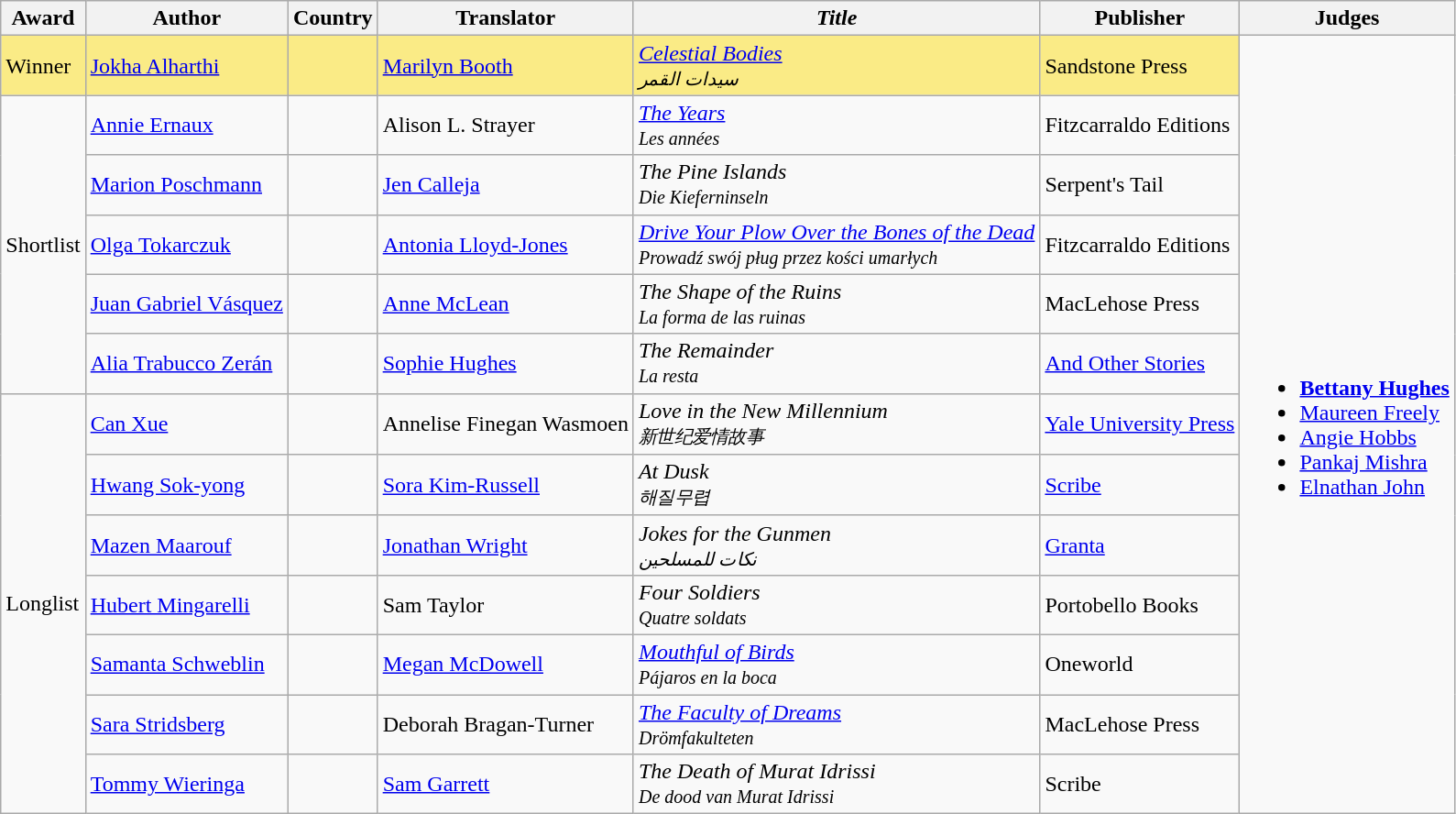<table class="sortable wikitable" width=%100>
<tr>
<th>Award</th>
<th><strong>Author</strong></th>
<th><strong>Country</strong></th>
<th><strong>Translator</strong></th>
<th><em>Title</em></th>
<th><strong>Publisher</strong></th>
<th>Judges</th>
</tr>
<tr>
<td style="background:#FAEB86; color:black">Winner</td>
<td style="background:#FAEB86; color:black"><a href='#'>Jokha Alharthi</a></td>
<td style="background:#FAEB86; color:black"></td>
<td style="background:#FAEB86; color:black"><a href='#'>Marilyn Booth</a></td>
<td style="background:#FAEB86; color:black"><em><a href='#'>Celestial Bodies</a></em><br><small><em>سيدات القمر</em></small></td>
<td style="background:#FAEB86; color:black">Sandstone Press</td>
<td rowspan="13"><br><ul><li><strong><a href='#'>Bettany Hughes</a></strong></li><li><a href='#'>Maureen Freely</a></li><li><a href='#'>Angie Hobbs</a></li><li><a href='#'>Pankaj Mishra</a></li><li><a href='#'>Elnathan John</a></li></ul></td>
</tr>
<tr>
<td rowspan="5">Shortlist</td>
<td><a href='#'>Annie Ernaux</a></td>
<td></td>
<td>Alison L. Strayer</td>
<td><em><a href='#'>The Years</a></em><br><small><em>Les années</em></small></td>
<td>Fitzcarraldo Editions</td>
</tr>
<tr>
<td><a href='#'>Marion Poschmann</a></td>
<td></td>
<td><a href='#'>Jen Calleja</a></td>
<td><em>The Pine Islands</em><br><small><em>Die Kieferninseln</em></small></td>
<td>Serpent's Tail</td>
</tr>
<tr>
<td><a href='#'>Olga Tokarczuk</a></td>
<td></td>
<td><a href='#'>Antonia Lloyd-Jones</a></td>
<td><em><a href='#'>Drive Your Plow Over the Bones of the Dead</a></em><br><small><em>Prowadź swój pług przez kości umarłych</em></small></td>
<td>Fitzcarraldo Editions</td>
</tr>
<tr>
<td><a href='#'>Juan Gabriel Vásquez</a></td>
<td></td>
<td><a href='#'>Anne McLean</a></td>
<td><em>The Shape of the Ruins</em><br><small><em>La forma de las ruinas</em></small></td>
<td>MacLehose Press</td>
</tr>
<tr>
<td><a href='#'>Alia Trabucco Zerán</a></td>
<td></td>
<td><a href='#'>Sophie Hughes</a></td>
<td><em>The Remainder</em><br><small><em>La resta</em></small></td>
<td><a href='#'>And Other Stories</a></td>
</tr>
<tr>
<td rowspan="7">Longlist</td>
<td><a href='#'>Can Xue</a></td>
<td></td>
<td>Annelise Finegan Wasmoen</td>
<td><em>Love in the New Millennium</em><br><small><em>新世纪爱情故事</em></small></td>
<td><a href='#'>Yale University Press</a></td>
</tr>
<tr>
<td><a href='#'>Hwang Sok-yong</a></td>
<td></td>
<td><a href='#'>Sora Kim-Russell</a></td>
<td><em>At Dusk</em><br><small><em>해질무렵</em></small></td>
<td><a href='#'>Scribe</a></td>
</tr>
<tr>
<td><a href='#'>Mazen Maarouf</a></td>
<td><br></td>
<td><a href='#'>Jonathan Wright</a></td>
<td><em>Jokes for the Gunmen</em><br><small><em>نكات للمسلحين</em></small></td>
<td><a href='#'>Granta</a></td>
</tr>
<tr>
<td><a href='#'>Hubert Mingarelli</a></td>
<td></td>
<td>Sam Taylor</td>
<td><em>Four Soldiers</em><br><small><em>Quatre soldats</em></small></td>
<td>Portobello Books</td>
</tr>
<tr>
<td><a href='#'>Samanta Schweblin</a></td>
<td></td>
<td><a href='#'>Megan McDowell</a></td>
<td><em><a href='#'>Mouthful of Birds</a></em><br><small><em>Pájaros en la boca</em></small></td>
<td>Oneworld</td>
</tr>
<tr>
<td><a href='#'>Sara Stridsberg</a></td>
<td></td>
<td>Deborah Bragan-Turner</td>
<td><em><a href='#'>The Faculty of Dreams</a></em><br><small><em>Drömfakulteten</em></small></td>
<td>MacLehose Press</td>
</tr>
<tr>
<td><a href='#'>Tommy Wieringa</a></td>
<td></td>
<td><a href='#'>Sam Garrett</a></td>
<td><em>The Death of Murat Idrissi</em><br><small><em>De dood van Murat Idrissi</em></small></td>
<td>Scribe</td>
</tr>
</table>
